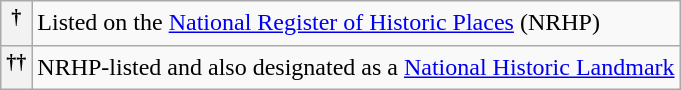<table class="wikitable">
<tr>
<th><sup>†</sup></th>
<td>Listed on the <a href='#'>National Register of Historic Places</a> (NRHP)</td>
</tr>
<tr>
<th><sup>††</sup></th>
<td>NRHP-listed and also designated as a <a href='#'>National Historic Landmark</a></td>
</tr>
</table>
